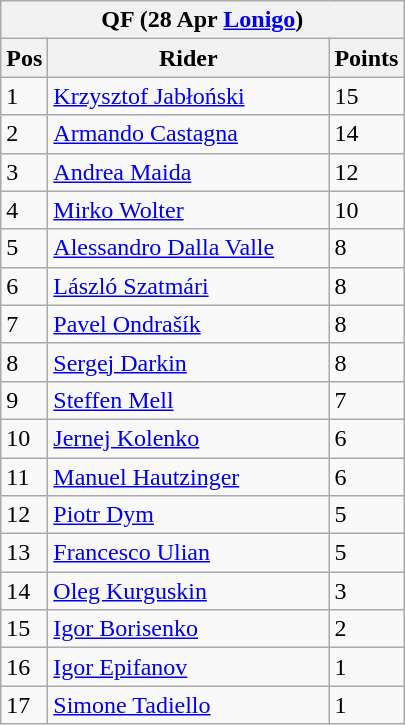<table class="wikitable">
<tr>
<th colspan="6">QF (28 Apr  <a href='#'>Lonigo</a>)</th>
</tr>
<tr>
<th width=20>Pos</th>
<th width=180>Rider</th>
<th width=40>Points</th>
</tr>
<tr>
<td>1</td>
<td style="text-align:left;"> <a href='#'>Krzysztof Jabłoński</a></td>
<td>15</td>
</tr>
<tr>
<td>2</td>
<td style="text-align:left;"> <a href='#'>Armando Castagna</a></td>
<td>14</td>
</tr>
<tr>
<td>3</td>
<td style="text-align:left;"> <a href='#'>Andrea Maida</a></td>
<td>12</td>
</tr>
<tr>
<td>4</td>
<td style="text-align:left;"> <a href='#'>Mirko Wolter</a></td>
<td>10</td>
</tr>
<tr>
<td>5</td>
<td style="text-align:left;"> <a href='#'>Alessandro Dalla Valle</a></td>
<td>8</td>
</tr>
<tr>
<td>6</td>
<td style="text-align:left;"> <a href='#'>László Szatmári</a></td>
<td>8</td>
</tr>
<tr>
<td>7</td>
<td style="text-align:left;"> <a href='#'>Pavel Ondrašík</a></td>
<td>8</td>
</tr>
<tr>
<td>8</td>
<td style="text-align:left;"> <a href='#'>Sergej Darkin</a></td>
<td>8</td>
</tr>
<tr>
<td>9</td>
<td style="text-align:left;"> <a href='#'>Steffen Mell</a></td>
<td>7</td>
</tr>
<tr>
<td>10</td>
<td style="text-align:left;"> <a href='#'>Jernej Kolenko</a></td>
<td>6</td>
</tr>
<tr>
<td>11</td>
<td style="text-align:left;"> <a href='#'>Manuel Hautzinger</a></td>
<td>6</td>
</tr>
<tr>
<td>12</td>
<td style="text-align:left;"> <a href='#'>Piotr Dym</a></td>
<td>5</td>
</tr>
<tr>
<td>13</td>
<td style="text-align:left;"> <a href='#'>Francesco Ulian</a></td>
<td>5</td>
</tr>
<tr>
<td>14</td>
<td style="text-align:left;"> <a href='#'>Oleg Kurguskin</a></td>
<td>3</td>
</tr>
<tr>
<td>15</td>
<td style="text-align:left;"> <a href='#'>Igor Borisenko</a></td>
<td>2</td>
</tr>
<tr>
<td>16</td>
<td style="text-align:left;"> <a href='#'>Igor Epifanov</a></td>
<td>1</td>
</tr>
<tr>
<td>17</td>
<td style="text-align:left;"> <a href='#'>Simone Tadiello</a></td>
<td>1</td>
</tr>
</table>
